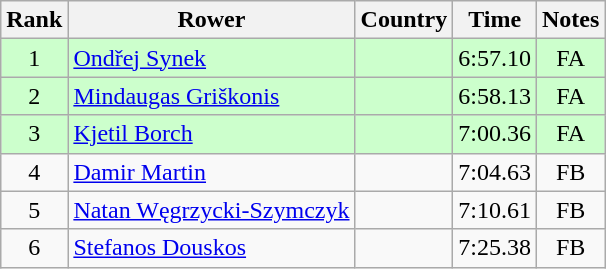<table class="wikitable" style="text-align:center">
<tr>
<th>Rank</th>
<th>Rower</th>
<th>Country</th>
<th>Time</th>
<th>Notes</th>
</tr>
<tr bgcolor=ccffcc>
<td>1</td>
<td align="left"><a href='#'>Ondřej Synek</a></td>
<td align="left"></td>
<td>6:57.10</td>
<td>FA</td>
</tr>
<tr bgcolor=ccffcc>
<td>2</td>
<td align="left"><a href='#'>Mindaugas Griškonis</a></td>
<td align="left"></td>
<td>6:58.13</td>
<td>FA</td>
</tr>
<tr bgcolor=ccffcc>
<td>3</td>
<td align="left"><a href='#'>Kjetil Borch</a></td>
<td align="left"></td>
<td>7:00.36</td>
<td>FA</td>
</tr>
<tr>
<td>4</td>
<td align="left"><a href='#'>Damir Martin</a></td>
<td align="left"></td>
<td>7:04.63</td>
<td>FB</td>
</tr>
<tr>
<td>5</td>
<td align="left"><a href='#'>Natan Węgrzycki-Szymczyk</a></td>
<td align="left"></td>
<td>7:10.61</td>
<td>FB</td>
</tr>
<tr>
<td>6</td>
<td align="left"><a href='#'>Stefanos Douskos</a></td>
<td align="left"></td>
<td>7:25.38</td>
<td>FB</td>
</tr>
</table>
